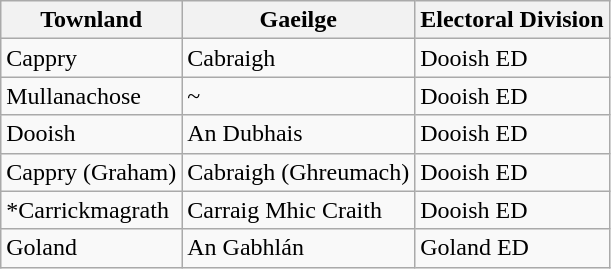<table class="wikitable">
<tr>
<th>Townland</th>
<th>Gaeilge</th>
<th>Electoral Division</th>
</tr>
<tr>
<td>Cappry</td>
<td>Cabraigh</td>
<td>Dooish ED</td>
</tr>
<tr>
<td>Mullanachose</td>
<td>~</td>
<td>Dooish ED</td>
</tr>
<tr>
<td>Dooish</td>
<td>An Dubhais</td>
<td>Dooish ED</td>
</tr>
<tr>
<td>Cappry (Graham)</td>
<td>Cabraigh (Ghreumach)</td>
<td>Dooish ED</td>
</tr>
<tr>
<td>*Carrickmagrath</td>
<td>Carraig Mhic Craith</td>
<td>Dooish ED</td>
</tr>
<tr>
<td>Goland</td>
<td>An Gabhlán</td>
<td>Goland ED</td>
</tr>
</table>
